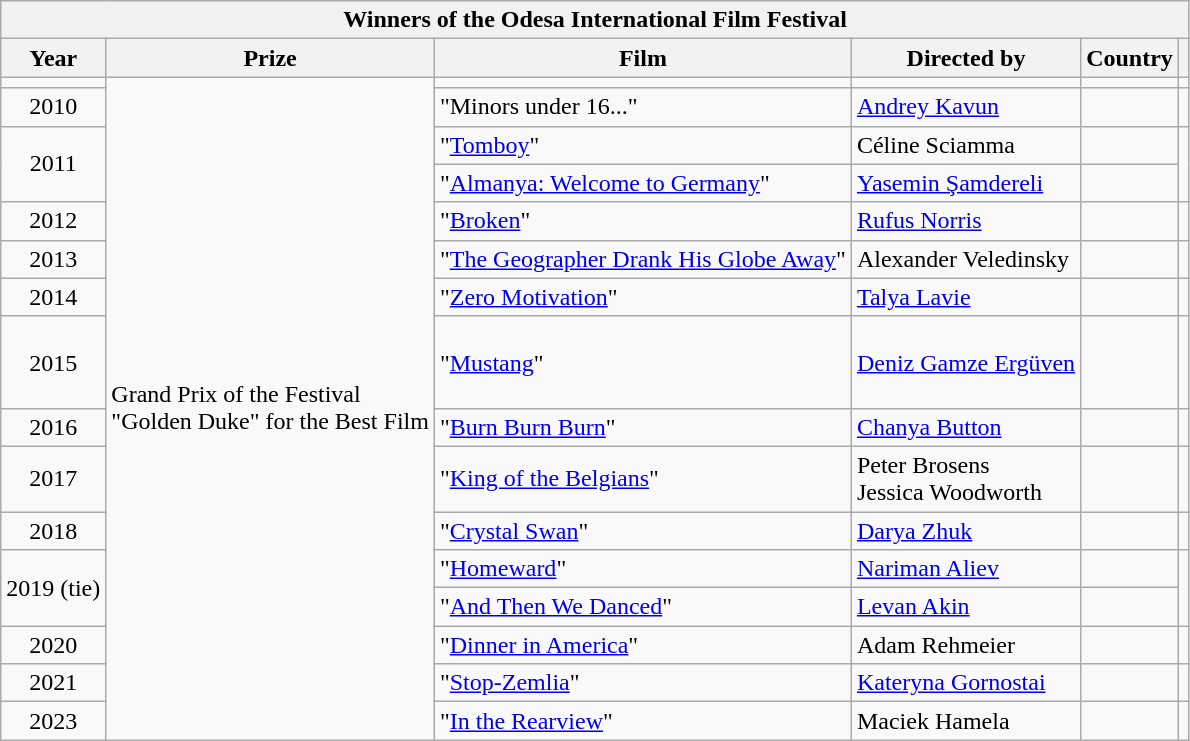<table class="wikitable">
<tr>
<th colspan="14">Winners of the Odesa International Film Festival</th>
</tr>
<tr>
<th>Year</th>
<th>Prize</th>
<th>Film</th>
<th>Directed by</th>
<th>Country</th>
<th></th>
</tr>
<tr>
<td></td>
<td rowspan="16">Grand Prix of the Festival<br>"Golden Duke" for the Best Film</td>
<td></td>
<td></td>
<td></td>
<td></td>
</tr>
<tr>
<td align="center">2010</td>
<td>"Minors under 16..."</td>
<td><a href='#'>Andrey Kavun</a></td>
<td></td>
<td align="center"></td>
</tr>
<tr>
<td align="center" rowspan="2">2011</td>
<td>"<a href='#'>Tomboy</a>"</td>
<td>Céline Sciamma</td>
<td></td>
<td align="center" rowspan="2"></td>
</tr>
<tr>
<td>"<a href='#'>Almanya: Welcome to Germany</a>"</td>
<td><a href='#'>Yasemin Şamdereli</a></td>
<td></td>
</tr>
<tr>
<td align="center">2012</td>
<td>"<a href='#'>Broken</a>"</td>
<td><a href='#'>Rufus Norris</a></td>
<td></td>
<td align="center"></td>
</tr>
<tr>
<td align="center">2013</td>
<td>"<a href='#'>The Geographer Drank His Globe Away</a>"</td>
<td>Alexander Veledinsky</td>
<td></td>
<td align="center"></td>
</tr>
<tr>
<td align="center">2014</td>
<td>"<a href='#'>Zero Motivation</a>"</td>
<td><a href='#'>Talya Lavie</a></td>
<td></td>
<td align="center"></td>
</tr>
<tr>
<td align="center">2015</td>
<td>"<a href='#'>Mustang</a>"</td>
<td><a href='#'>Deniz Gamze Ergüven</a></td>
<td><br><br><br></td>
<td align="center"></td>
</tr>
<tr>
<td align="center">2016</td>
<td>"<a href='#'>Burn Burn Burn</a>"</td>
<td><a href='#'>Chanya Button</a></td>
<td></td>
<td></td>
</tr>
<tr>
<td align="center">2017</td>
<td>"<a href='#'>King of the Belgians</a>"</td>
<td>Peter Brosens<br>Jessica Woodworth</td>
<td><br><br></td>
<td align="center"></td>
</tr>
<tr>
<td align="center">2018</td>
<td>"<a href='#'>Crystal Swan</a>"</td>
<td><a href='#'>Darya Zhuk</a></td>
<td></td>
<td></td>
</tr>
<tr>
<td align="center" rowspan="2">2019 (tie)</td>
<td>"<a href='#'>Homeward</a>"</td>
<td><a href='#'>Nariman Aliev</a></td>
<td></td>
<td align="center" rowspan="2"></td>
</tr>
<tr>
<td>"<a href='#'>And Then We Danced</a>"</td>
<td><a href='#'>Levan Akin</a></td>
<td></td>
</tr>
<tr>
<td align="center">2020</td>
<td>"<a href='#'>Dinner in America</a>"</td>
<td>Adam Rehmeier</td>
<td></td>
<td align="center"></td>
</tr>
<tr>
<td align="center">2021</td>
<td>"<a href='#'>Stop-Zemlia</a>"</td>
<td><a href='#'>Kateryna Gornostai</a></td>
<td></td>
<td align="center"></td>
</tr>
<tr>
<td align="center">2023</td>
<td>"<a href='#'>In the Rearview</a>"</td>
<td>Maciek Hamela</td>
<td></td>
<td align="center"></td>
</tr>
</table>
